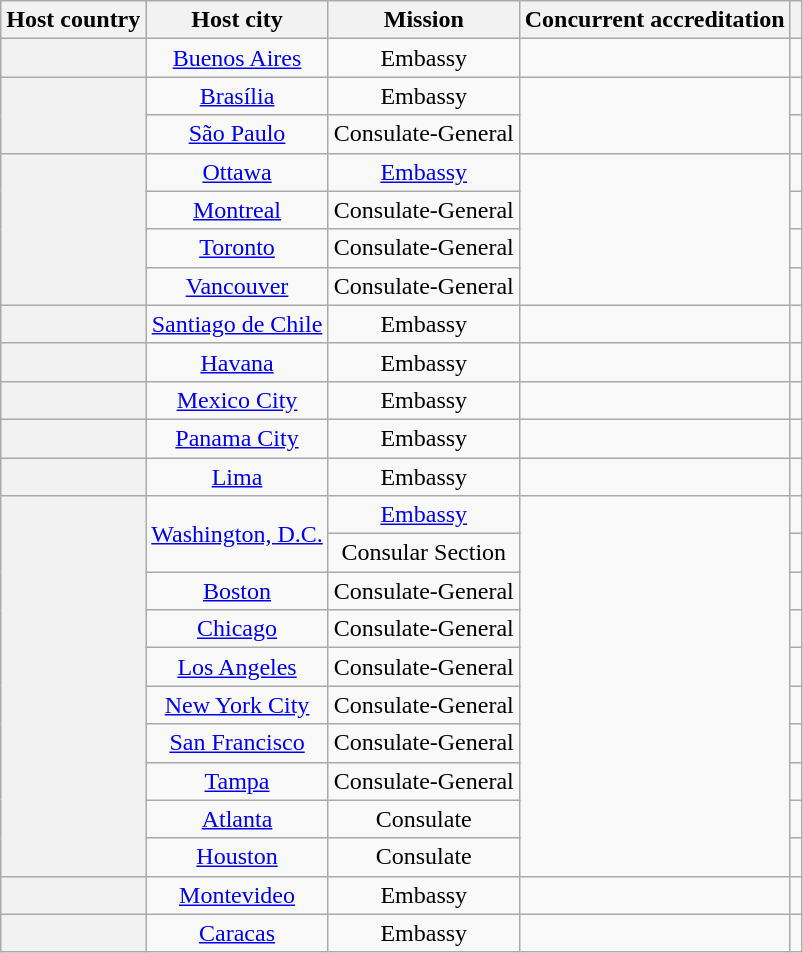<table class="wikitable plainrowheaders" style="text-align:center;">
<tr>
<th scope="col">Host country</th>
<th scope="col">Host city</th>
<th scope="col">Mission</th>
<th scope="col">Concurrent accreditation</th>
<th scope="col"></th>
</tr>
<tr>
<th scope="row"></th>
<td><a href='#'>Buenos Aires</a></td>
<td>Embassy</td>
<td></td>
<td></td>
</tr>
<tr>
<th scope="row" rowspan="2"></th>
<td><a href='#'>Brasília</a></td>
<td>Embassy</td>
<td rowspan="2"></td>
<td></td>
</tr>
<tr>
<td><a href='#'>São Paulo</a></td>
<td>Consulate-General</td>
<td></td>
</tr>
<tr>
<th scope="row" rowspan="4"></th>
<td><a href='#'>Ottawa</a></td>
<td><a href='#'>Embassy</a></td>
<td rowspan="4"></td>
<td></td>
</tr>
<tr>
<td><a href='#'>Montreal</a></td>
<td>Consulate-General</td>
<td></td>
</tr>
<tr>
<td><a href='#'>Toronto</a></td>
<td>Consulate-General</td>
<td></td>
</tr>
<tr>
<td><a href='#'>Vancouver</a></td>
<td>Consulate-General</td>
<td></td>
</tr>
<tr>
<th scope="row"></th>
<td><a href='#'>Santiago de Chile</a></td>
<td>Embassy</td>
<td></td>
<td></td>
</tr>
<tr>
<th scope="row"></th>
<td><a href='#'>Havana</a></td>
<td>Embassy</td>
<td></td>
<td></td>
</tr>
<tr>
<th scope="row"></th>
<td><a href='#'>Mexico City</a></td>
<td>Embassy</td>
<td></td>
<td></td>
</tr>
<tr>
<th scope="row"></th>
<td><a href='#'>Panama City</a></td>
<td>Embassy</td>
<td></td>
<td></td>
</tr>
<tr>
<th scope="row"></th>
<td><a href='#'>Lima</a></td>
<td>Embassy</td>
<td></td>
<td></td>
</tr>
<tr>
<th scope="row" rowspan="10"></th>
<td rowspan="2"><a href='#'>Washington, D.C.</a></td>
<td><a href='#'>Embassy</a></td>
<td rowspan="10"></td>
<td></td>
</tr>
<tr>
<td>Consular Section</td>
<td></td>
</tr>
<tr>
<td><a href='#'>Boston</a></td>
<td>Consulate-General</td>
<td></td>
</tr>
<tr>
<td><a href='#'>Chicago</a></td>
<td>Consulate-General</td>
<td></td>
</tr>
<tr>
<td><a href='#'>Los Angeles</a></td>
<td>Consulate-General</td>
<td></td>
</tr>
<tr>
<td><a href='#'>New York City</a></td>
<td>Consulate-General</td>
<td></td>
</tr>
<tr>
<td><a href='#'>San Francisco</a></td>
<td>Consulate-General</td>
<td></td>
</tr>
<tr>
<td><a href='#'>Tampa</a></td>
<td>Consulate-General</td>
<td></td>
</tr>
<tr>
<td><a href='#'>Atlanta</a></td>
<td>Consulate</td>
<td></td>
</tr>
<tr>
<td><a href='#'>Houston</a></td>
<td>Consulate</td>
<td></td>
</tr>
<tr>
<th scope="row"></th>
<td><a href='#'>Montevideo</a></td>
<td>Embassy</td>
<td></td>
<td></td>
</tr>
<tr>
<th scope="row"></th>
<td><a href='#'>Caracas</a></td>
<td>Embassy</td>
<td></td>
<td></td>
</tr>
</table>
